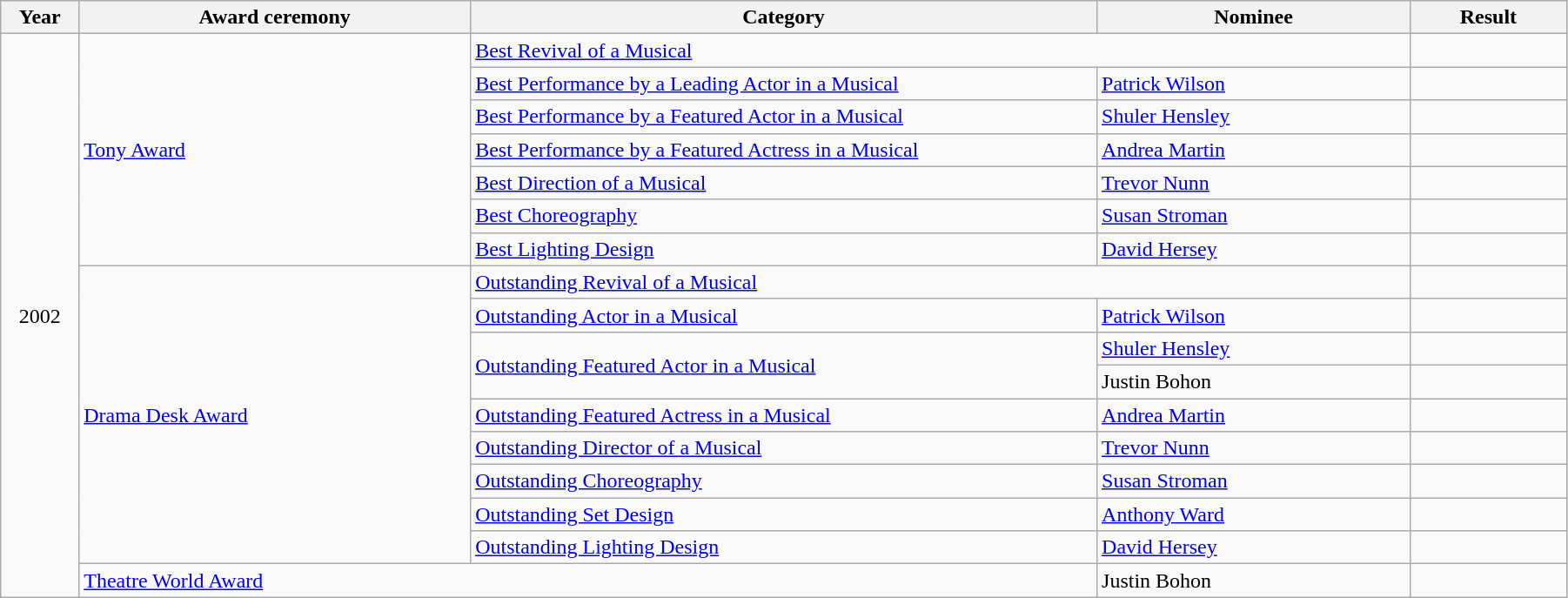<table class="wikitable" width="95%">
<tr>
<th width="5%">Year</th>
<th width="25%">Award ceremony</th>
<th width="40%">Category</th>
<th width="20%">Nominee</th>
<th width="10%">Result</th>
</tr>
<tr>
<td rowspan="17" align="center">2002</td>
<td rowspan="7"><a href='#'>Tony Award</a></td>
<td colspan="2"><a href='#'>Best Revival of a Musical</a></td>
<td></td>
</tr>
<tr>
<td><a href='#'>Best Performance by a Leading Actor in a Musical</a></td>
<td><a href='#'>Patrick Wilson</a></td>
<td></td>
</tr>
<tr>
<td><a href='#'>Best Performance by a Featured Actor in a Musical</a></td>
<td><a href='#'>Shuler Hensley</a></td>
<td></td>
</tr>
<tr>
<td><a href='#'>Best Performance by a Featured Actress in a Musical</a></td>
<td><a href='#'>Andrea Martin</a></td>
<td></td>
</tr>
<tr>
<td><a href='#'>Best Direction of a Musical</a></td>
<td><a href='#'>Trevor Nunn</a></td>
<td></td>
</tr>
<tr>
<td><a href='#'>Best Choreography</a></td>
<td><a href='#'>Susan Stroman</a></td>
<td></td>
</tr>
<tr>
<td><a href='#'>Best Lighting Design</a></td>
<td><a href='#'>David Hersey</a></td>
<td></td>
</tr>
<tr>
<td rowspan="9"><a href='#'>Drama Desk Award</a></td>
<td colspan="2"><a href='#'>Outstanding Revival of a Musical</a></td>
<td></td>
</tr>
<tr>
<td><a href='#'>Outstanding Actor in a Musical</a></td>
<td><a href='#'>Patrick Wilson</a></td>
<td></td>
</tr>
<tr>
<td rowspan="2"><a href='#'>Outstanding Featured Actor in a Musical</a></td>
<td><a href='#'>Shuler Hensley</a></td>
<td></td>
</tr>
<tr>
<td>Justin Bohon</td>
<td></td>
</tr>
<tr>
<td><a href='#'>Outstanding Featured Actress in a Musical</a></td>
<td><a href='#'>Andrea Martin</a></td>
<td></td>
</tr>
<tr>
<td><a href='#'>Outstanding Director of a Musical</a></td>
<td><a href='#'>Trevor Nunn</a></td>
<td></td>
</tr>
<tr>
<td><a href='#'>Outstanding Choreography</a></td>
<td><a href='#'>Susan Stroman</a></td>
<td></td>
</tr>
<tr>
<td><a href='#'>Outstanding Set Design</a></td>
<td><a href='#'>Anthony Ward</a></td>
<td></td>
</tr>
<tr>
<td><a href='#'>Outstanding Lighting Design</a></td>
<td><a href='#'>David Hersey</a></td>
<td></td>
</tr>
<tr>
<td colspan="2"><a href='#'>Theatre World Award</a></td>
<td>Justin Bohon</td>
<td></td>
</tr>
</table>
